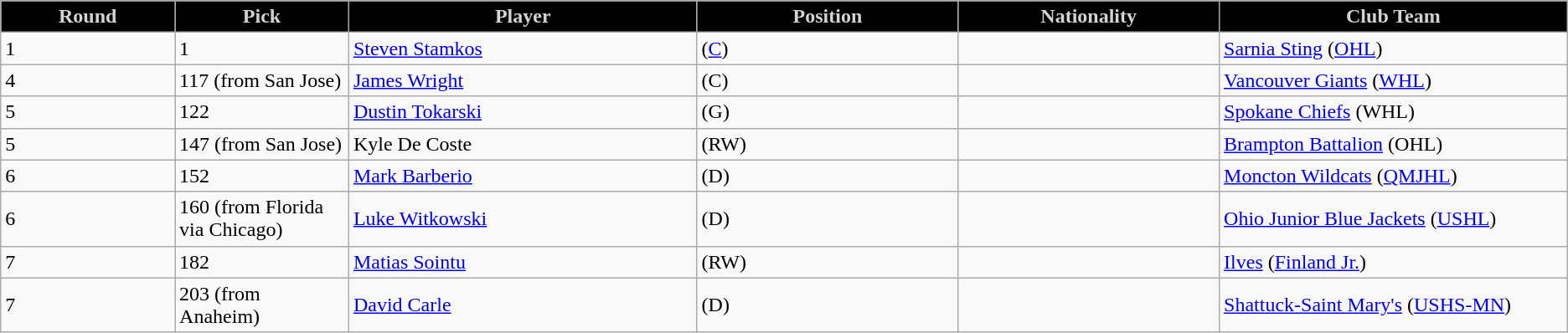<table class="wikitable sortable sortable">
<tr>
<th style="background:black; color:#d3d3d3" width="10%">Round</th>
<th style="background:black; color:#d3d3d3" width="10%">Pick</th>
<th style="background:black; color:#d3d3d3" width="20%">Player</th>
<th style="background:black; color:#d3d3d3" width="15%">Position</th>
<th style="background:black; color:#d3d3d3" width="15%">Nationality</th>
<th style="background:black; color:#d3d3d3" width="20%">Club Team</th>
</tr>
<tr>
<td>1</td>
<td>1</td>
<td><a href='#'>Steven Stamkos</a></td>
<td>(<a href='#'>C</a>)</td>
<td></td>
<td><a href='#'>Sarnia Sting</a> (<a href='#'>OHL</a>)</td>
</tr>
<tr>
<td>4</td>
<td>117 (from San Jose)</td>
<td><a href='#'>James Wright</a></td>
<td>(C)</td>
<td></td>
<td><a href='#'>Vancouver Giants</a> (<a href='#'>WHL</a>)</td>
</tr>
<tr>
<td>5</td>
<td>122</td>
<td><a href='#'>Dustin Tokarski</a></td>
<td>(G)</td>
<td></td>
<td><a href='#'>Spokane Chiefs</a> (WHL)</td>
</tr>
<tr>
<td>5</td>
<td>147 (from San Jose)</td>
<td>Kyle De Coste</td>
<td>(RW)</td>
<td></td>
<td><a href='#'>Brampton Battalion</a> (OHL)</td>
</tr>
<tr>
<td>6</td>
<td>152</td>
<td><a href='#'>Mark Barberio</a></td>
<td>(D)</td>
<td></td>
<td><a href='#'>Moncton Wildcats</a> (<a href='#'>QMJHL</a>)</td>
</tr>
<tr>
<td>6</td>
<td>160 (from Florida via Chicago)</td>
<td><a href='#'>Luke Witkowski</a></td>
<td>(D)</td>
<td></td>
<td><a href='#'>Ohio Junior Blue Jackets</a> (<a href='#'>USHL</a>)</td>
</tr>
<tr>
<td>7</td>
<td>182</td>
<td><a href='#'>Matias Sointu</a></td>
<td>(RW)</td>
<td></td>
<td><a href='#'>Ilves</a> (<a href='#'>Finland Jr.</a>)</td>
</tr>
<tr>
<td>7</td>
<td>203 (from Anaheim)</td>
<td><a href='#'>David Carle</a></td>
<td>(D)</td>
<td></td>
<td><a href='#'>Shattuck-Saint Mary's</a> (<a href='#'>USHS-MN</a>)</td>
</tr>
</table>
